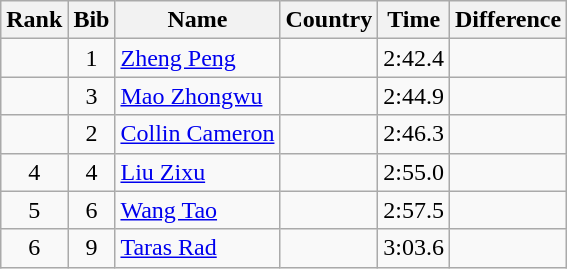<table class="wikitable sortable" style="text-align:center">
<tr>
<th>Rank</th>
<th>Bib</th>
<th>Name</th>
<th>Country</th>
<th>Time</th>
<th>Difference</th>
</tr>
<tr>
<td></td>
<td>1</td>
<td align=left><a href='#'>Zheng Peng</a></td>
<td align=left></td>
<td>2:42.4</td>
<td></td>
</tr>
<tr>
<td></td>
<td>3</td>
<td align=left><a href='#'>Mao Zhongwu</a></td>
<td align=left></td>
<td>2:44.9</td>
<td></td>
</tr>
<tr>
<td></td>
<td>2</td>
<td align=left><a href='#'>Collin Cameron</a></td>
<td align=left></td>
<td>2:46.3</td>
<td></td>
</tr>
<tr>
<td>4</td>
<td>4</td>
<td align=left><a href='#'>Liu Zixu</a></td>
<td align=left></td>
<td>2:55.0</td>
<td></td>
</tr>
<tr>
<td>5</td>
<td>6</td>
<td align=left><a href='#'>Wang Tao</a></td>
<td align=left></td>
<td>2:57.5</td>
<td></td>
</tr>
<tr>
<td>6</td>
<td>9</td>
<td align=left><a href='#'>Taras Rad</a></td>
<td align=left></td>
<td>3:03.6</td>
<td></td>
</tr>
</table>
